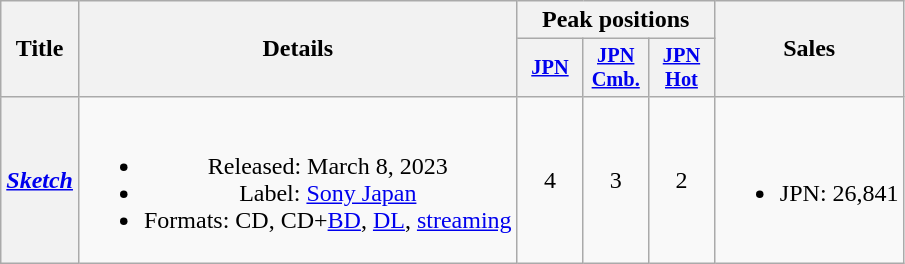<table class="wikitable plainrowheaders" style="text-align:center">
<tr>
<th scope="col" rowspan="2">Title</th>
<th scope="col" rowspan="2">Details</th>
<th scope="col" colspan="3">Peak positions</th>
<th scope="col" rowspan="2">Sales</th>
</tr>
<tr>
<th scope="col" style="width:2.75em;font-size:85%"><a href='#'>JPN</a><br></th>
<th scope="col" style="width:2.75em;font-size:85%"><a href='#'>JPN<br>Cmb.</a><br></th>
<th scope="col" style="width:2.75em;font-size:85%"><a href='#'>JPN<br>Hot</a><br></th>
</tr>
<tr>
<th scope="row"><em><a href='#'>Sketch</a></em></th>
<td><br><ul><li>Released: March 8, 2023</li><li>Label: <a href='#'>Sony Japan</a></li><li>Formats: CD, CD+<a href='#'>BD</a>, <a href='#'>DL</a>, <a href='#'>streaming</a></li></ul></td>
<td>4</td>
<td>3</td>
<td>2</td>
<td><br><ul><li>JPN: 26,841</li></ul></td>
</tr>
</table>
